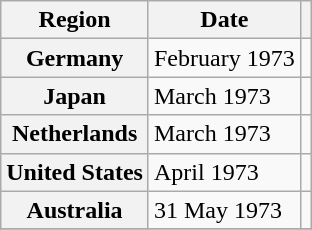<table class="wikitable plainrowheaders">
<tr>
<th scope="col">Region</th>
<th scope="col">Date</th>
<th scope="col"></th>
</tr>
<tr>
<th scope="row">Germany</th>
<td>February 1973</td>
<td></td>
</tr>
<tr>
<th scope="row">Japan</th>
<td>March 1973</td>
<td></td>
</tr>
<tr>
<th scope="row">Netherlands</th>
<td>March 1973</td>
<td></td>
</tr>
<tr>
<th scope="row">United States</th>
<td>April 1973</td>
<td></td>
</tr>
<tr>
<th scope="row">Australia</th>
<td>31 May 1973</td>
<td></td>
</tr>
<tr>
</tr>
</table>
